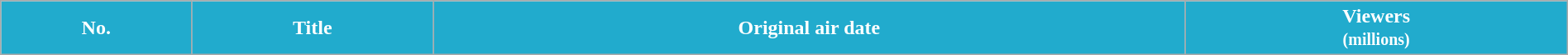<table class="wikitable plainrowheaders" style="width:100%;">
<tr>
<th style="background:#21ABCD; color:white">No.</th>
<th style="background:#21ABCD; color:white">Title</th>
<th style="background:#21ABCD; color:white">Original air date</th>
<th style="background:#21ABCD; color:white">Viewers<br><small>(millions)</small><br></th>
</tr>
</table>
